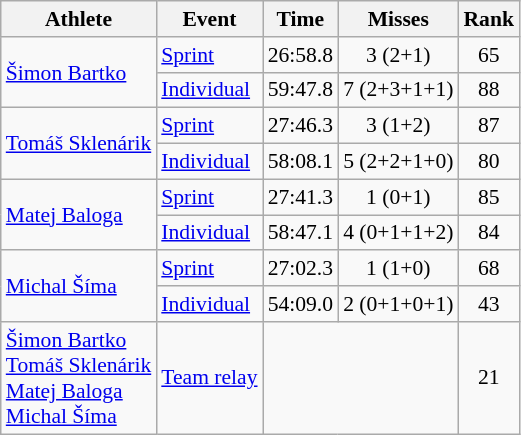<table class=wikitable style=font-size:90%;text-align:center>
<tr>
<th>Athlete</th>
<th>Event</th>
<th>Time</th>
<th>Misses</th>
<th>Rank</th>
</tr>
<tr align=center>
<td align=left rowspan=2><a href='#'>Šimon Bartko</a></td>
<td align=left><a href='#'>Sprint</a></td>
<td>26:58.8</td>
<td>3 (2+1)</td>
<td>65</td>
</tr>
<tr>
<td align=left><a href='#'>Individual</a></td>
<td>59:47.8</td>
<td>7 (2+3+1+1)</td>
<td>88</td>
</tr>
<tr>
<td align=left rowspan=2><a href='#'>Tomáš Sklenárik</a></td>
<td align=left><a href='#'>Sprint</a></td>
<td>27:46.3</td>
<td>3 (1+2)</td>
<td>87</td>
</tr>
<tr>
<td align=left><a href='#'>Individual</a></td>
<td>58:08.1</td>
<td>5 (2+2+1+0)</td>
<td>80</td>
</tr>
<tr>
<td align=left rowspan=2><a href='#'>Matej Baloga</a></td>
<td align=left><a href='#'>Sprint</a></td>
<td>27:41.3</td>
<td>1 (0+1)</td>
<td>85</td>
</tr>
<tr>
<td align=left><a href='#'>Individual</a></td>
<td>58:47.1</td>
<td>4 (0+1+1+2)</td>
<td>84</td>
</tr>
<tr>
<td align=left rowspan=2><a href='#'>Michal Šíma</a></td>
<td align=left><a href='#'>Sprint</a></td>
<td>27:02.3</td>
<td>1 (1+0)</td>
<td>68</td>
</tr>
<tr>
<td align=left><a href='#'>Individual</a></td>
<td>54:09.0</td>
<td>2 (0+1+0+1)</td>
<td>43</td>
</tr>
<tr>
<td align=left><a href='#'>Šimon Bartko</a><br><a href='#'>Tomáš Sklenárik</a><br><a href='#'>Matej Baloga</a><br><a href='#'>Michal Šíma</a></td>
<td align=left><a href='#'>Team relay</a></td>
<td colspan=2></td>
<td>21</td>
</tr>
</table>
